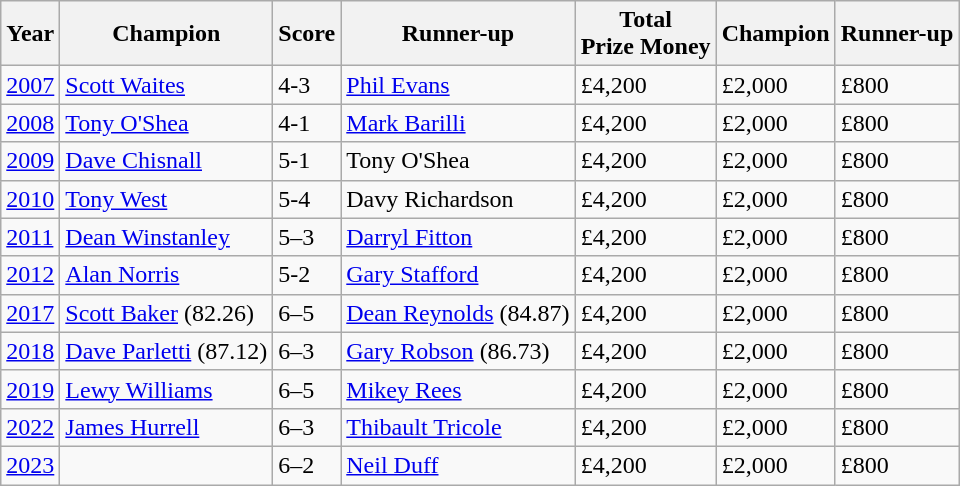<table class="wikitable">
<tr>
<th>Year</th>
<th>Champion</th>
<th>Score</th>
<th>Runner-up</th>
<th>Total<br>Prize Money</th>
<th>Champion</th>
<th>Runner-up</th>
</tr>
<tr>
<td><a href='#'>2007</a></td>
<td> <a href='#'>Scott Waites</a></td>
<td>4-3</td>
<td> <a href='#'>Phil Evans</a></td>
<td>£4,200</td>
<td>£2,000</td>
<td>£800</td>
</tr>
<tr>
<td><a href='#'>2008</a></td>
<td> <a href='#'>Tony O'Shea</a></td>
<td>4-1</td>
<td> <a href='#'>Mark Barilli</a></td>
<td>£4,200</td>
<td>£2,000</td>
<td>£800</td>
</tr>
<tr>
<td><a href='#'>2009</a></td>
<td> <a href='#'>Dave Chisnall</a></td>
<td>5-1</td>
<td> Tony O'Shea</td>
<td>£4,200</td>
<td>£2,000</td>
<td>£800</td>
</tr>
<tr>
<td><a href='#'>2010</a></td>
<td> <a href='#'>Tony West</a></td>
<td>5-4</td>
<td> Davy Richardson</td>
<td>£4,200</td>
<td>£2,000</td>
<td>£800</td>
</tr>
<tr>
<td><a href='#'>2011</a></td>
<td> <a href='#'>Dean Winstanley</a></td>
<td>5–3</td>
<td> <a href='#'>Darryl Fitton</a></td>
<td>£4,200</td>
<td>£2,000</td>
<td>£800</td>
</tr>
<tr>
<td><a href='#'>2012</a></td>
<td> <a href='#'>Alan Norris</a></td>
<td>5-2</td>
<td> <a href='#'>Gary Stafford</a></td>
<td>£4,200</td>
<td>£2,000</td>
<td>£800</td>
</tr>
<tr>
<td><a href='#'>2017</a></td>
<td> <a href='#'>Scott Baker</a> (82.26)</td>
<td>6–5</td>
<td> <a href='#'>Dean Reynolds</a> (84.87)</td>
<td>£4,200</td>
<td>£2,000</td>
<td>£800</td>
</tr>
<tr>
<td><a href='#'>2018</a></td>
<td> <a href='#'>Dave Parletti</a> (87.12)</td>
<td>6–3</td>
<td> <a href='#'>Gary Robson</a> (86.73)</td>
<td>£4,200</td>
<td>£2,000</td>
<td>£800</td>
</tr>
<tr>
<td><a href='#'>2019</a></td>
<td> <a href='#'>Lewy Williams</a></td>
<td>6–5</td>
<td> <a href='#'>Mikey Rees</a></td>
<td>£4,200</td>
<td>£2,000</td>
<td>£800</td>
</tr>
<tr>
<td><a href='#'>2022</a></td>
<td> <a href='#'>James Hurrell</a></td>
<td>6–3</td>
<td> <a href='#'>Thibault Tricole</a></td>
<td>£4,200</td>
<td>£2,000</td>
<td>£800</td>
</tr>
<tr>
<td><a href='#'>2023</a></td>
<td></td>
<td>6–2</td>
<td> <a href='#'>Neil Duff</a></td>
<td>£4,200</td>
<td>£2,000</td>
<td>£800</td>
</tr>
</table>
